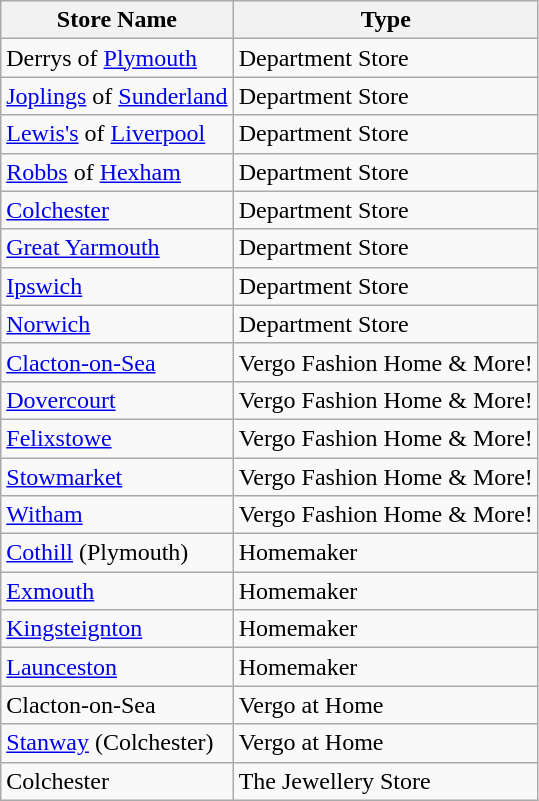<table class="wikitable">
<tr>
<th>Store Name</th>
<th>Type</th>
</tr>
<tr>
<td>Derrys of <a href='#'>Plymouth</a></td>
<td>Department Store</td>
</tr>
<tr>
<td><a href='#'>Joplings</a> of <a href='#'>Sunderland</a></td>
<td>Department Store</td>
</tr>
<tr>
<td><a href='#'>Lewis's</a> of <a href='#'>Liverpool</a></td>
<td>Department Store</td>
</tr>
<tr>
<td><a href='#'>Robbs</a> of <a href='#'>Hexham</a></td>
<td>Department Store</td>
</tr>
<tr>
<td><a href='#'>Colchester</a></td>
<td>Department Store</td>
</tr>
<tr>
<td><a href='#'>Great Yarmouth</a></td>
<td>Department Store</td>
</tr>
<tr>
<td><a href='#'>Ipswich</a></td>
<td>Department Store</td>
</tr>
<tr>
<td><a href='#'>Norwich</a></td>
<td>Department Store</td>
</tr>
<tr>
<td><a href='#'>Clacton-on-Sea</a></td>
<td>Vergo Fashion Home & More!</td>
</tr>
<tr>
<td><a href='#'>Dovercourt</a></td>
<td>Vergo Fashion Home & More!</td>
</tr>
<tr>
<td><a href='#'>Felixstowe</a></td>
<td>Vergo Fashion Home & More!</td>
</tr>
<tr>
<td><a href='#'>Stowmarket</a></td>
<td>Vergo Fashion Home & More!</td>
</tr>
<tr>
<td><a href='#'>Witham</a></td>
<td>Vergo Fashion Home & More!</td>
</tr>
<tr>
<td><a href='#'>Cothill</a> (Plymouth)</td>
<td>Homemaker</td>
</tr>
<tr>
<td><a href='#'>Exmouth</a></td>
<td>Homemaker</td>
</tr>
<tr>
<td><a href='#'>Kingsteignton</a></td>
<td>Homemaker</td>
</tr>
<tr>
<td><a href='#'>Launceston</a></td>
<td>Homemaker</td>
</tr>
<tr>
<td>Clacton-on-Sea</td>
<td>Vergo at Home</td>
</tr>
<tr>
<td><a href='#'>Stanway</a> (Colchester)</td>
<td>Vergo at Home</td>
</tr>
<tr>
<td>Colchester</td>
<td>The Jewellery Store</td>
</tr>
</table>
